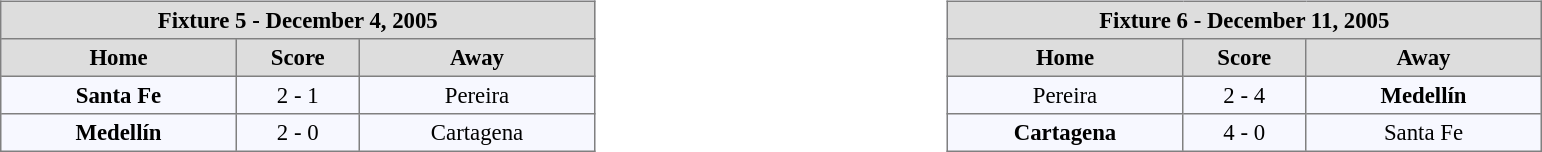<table width=100%>
<tr>
<td valign=top width=50% align=left><br><table align=center bgcolor="#f7f8ff" cellpadding="3" cellspacing="0" border="1" style="font-size: 95%; border: gray solid 1px; border-collapse: collapse;">
<tr align=center bgcolor=#DDDDDD style="color:black;">
<th colspan=3 align=center>Fixture 5 - December 4, 2005</th>
</tr>
<tr align=center bgcolor=#DDDDDD style="color:black;">
<th width="150">Home</th>
<th width="75">Score</th>
<th width="150">Away</th>
</tr>
<tr align=center>
<td><strong>Santa Fe</strong></td>
<td>2 - 1</td>
<td>Pereira</td>
</tr>
<tr align=center>
<td><strong>Medellín</strong></td>
<td>2 - 0</td>
<td>Cartagena</td>
</tr>
</table>
</td>
<td valign=top width=50% align=left><br><table align=center bgcolor="#f7f8ff" cellpadding="3" cellspacing="0" border="1" style="font-size: 95%; border: gray solid 1px; border-collapse: collapse;">
<tr align=center bgcolor=#DDDDDD style="color:black;">
<th colspan=3 align=center>Fixture 6 - December 11, 2005</th>
</tr>
<tr align=center bgcolor=#DDDDDD style="color:black;">
<th width="150">Home</th>
<th width="75">Score</th>
<th width="150">Away</th>
</tr>
<tr align=center>
<td>Pereira</td>
<td>2 - 4</td>
<td><strong>Medellín</strong></td>
</tr>
<tr align=center>
<td><strong>Cartagena</strong></td>
<td>4 - 0</td>
<td>Santa Fe</td>
</tr>
</table>
</td>
</tr>
</table>
